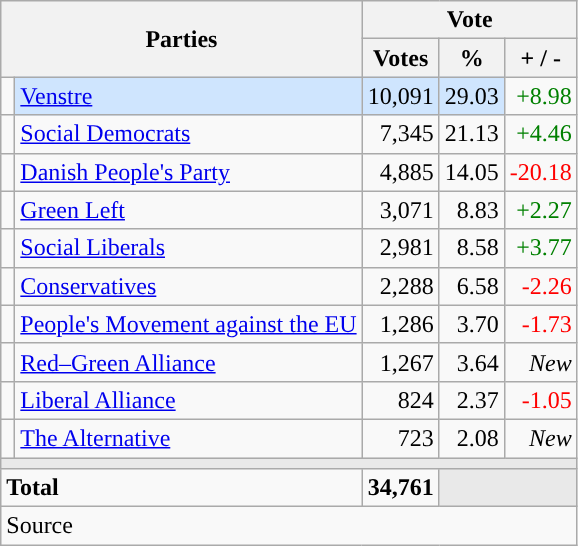<table class="wikitable" style="text-align:right;">
<tr>
<th style="text-align:centre;" rowspan="2" colspan="2" width="225">Parties</th>
<th colspan="3">Vote</th>
</tr>
<tr>
<th width="15">Votes</th>
<th width="15">%</th>
<th width="15">+ / -</th>
</tr>
<tr>
<td width="2" style="color:inherit;background:"></td>
<td bgcolor=#cfe5fe   align="left"><a href='#'>Venstre</a></td>
<td bgcolor=#cfe5fe>10,091</td>
<td bgcolor=#cfe5fe>29.03</td>
<td style=color:green;>+8.98</td>
</tr>
<tr>
<td width="2" style="color:inherit;background:"></td>
<td align="left"><a href='#'>Social Democrats</a></td>
<td>7,345</td>
<td>21.13</td>
<td style=color:green;>+4.46</td>
</tr>
<tr>
<td width="2" style="color:inherit;background:"></td>
<td align="left"><a href='#'>Danish People's Party</a></td>
<td>4,885</td>
<td>14.05</td>
<td style=color:red;>-20.18</td>
</tr>
<tr>
<td width="2" style="color:inherit;background:"></td>
<td align="left"><a href='#'>Green Left</a></td>
<td>3,071</td>
<td>8.83</td>
<td style=color:green;>+2.27</td>
</tr>
<tr>
<td width="2" style="color:inherit;background:"></td>
<td align="left"><a href='#'>Social Liberals</a></td>
<td>2,981</td>
<td>8.58</td>
<td style=color:green;>+3.77</td>
</tr>
<tr>
<td width="2" style="color:inherit;background:"></td>
<td align="left"><a href='#'>Conservatives</a></td>
<td>2,288</td>
<td>6.58</td>
<td style=color:red;>-2.26</td>
</tr>
<tr>
<td width="2" style="color:inherit;background:"></td>
<td align="left"><a href='#'>People's Movement against the EU</a></td>
<td>1,286</td>
<td>3.70</td>
<td style=color:red;>-1.73</td>
</tr>
<tr>
<td width="2" style="color:inherit;background:"></td>
<td align="left"><a href='#'>Red–Green Alliance</a></td>
<td>1,267</td>
<td>3.64</td>
<td><em>New</em></td>
</tr>
<tr>
<td width="2" style="color:inherit;background:"></td>
<td align="left"><a href='#'>Liberal Alliance</a></td>
<td>824</td>
<td>2.37</td>
<td style=color:red;>-1.05</td>
</tr>
<tr>
<td width="2" style="color:inherit;background:"></td>
<td align="left"><a href='#'>The Alternative</a></td>
<td>723</td>
<td>2.08</td>
<td><em>New</em></td>
</tr>
<tr>
<td colspan="7" bgcolor="#E9E9E9"></td>
</tr>
<tr>
<td align="left" colspan="2"><strong>Total</strong></td>
<td><strong>34,761</strong></td>
<td bgcolor="#E9E9E9" colspan="2"></td>
</tr>
<tr>
<td align="left" colspan="6">Source</td>
</tr>
</table>
